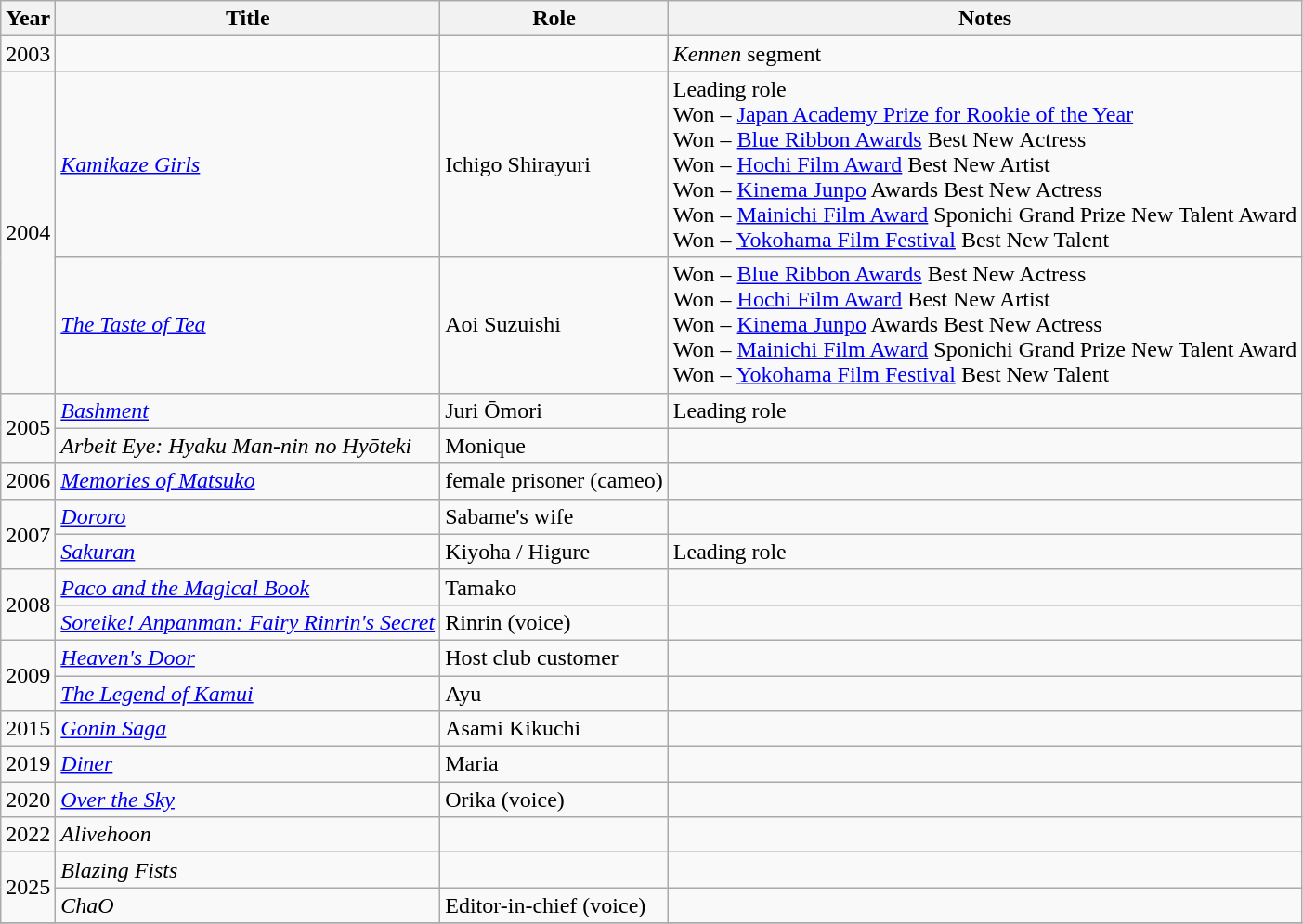<table class="wikitable">
<tr>
<th>Year</th>
<th>Title</th>
<th>Role</th>
<th>Notes</th>
</tr>
<tr>
<td>2003</td>
<td></td>
<td></td>
<td><em>Kennen</em> segment</td>
</tr>
<tr>
<td rowspan=2>2004</td>
<td><em><a href='#'>Kamikaze Girls</a></em></td>
<td>Ichigo Shirayuri</td>
<td>Leading role<br>Won – <a href='#'>Japan Academy Prize for Rookie of the Year</a><br>Won – <a href='#'>Blue Ribbon Awards</a> Best New Actress<br>Won – <a href='#'>Hochi Film Award</a> Best New Artist<br>Won – <a href='#'>Kinema Junpo</a> Awards Best New Actress<br>Won – <a href='#'>Mainichi Film Award</a> Sponichi Grand Prize New Talent Award<br>Won – <a href='#'>Yokohama Film Festival</a> Best New Talent</td>
</tr>
<tr>
<td><em><a href='#'>The Taste of Tea</a></em></td>
<td>Aoi Suzuishi</td>
<td>Won – <a href='#'>Blue Ribbon Awards</a> Best New Actress<br>Won – <a href='#'>Hochi Film Award</a> Best New Artist<br>Won – <a href='#'>Kinema Junpo</a> Awards Best New Actress<br>Won – <a href='#'>Mainichi Film Award</a> Sponichi Grand Prize New Talent Award<br>Won – <a href='#'>Yokohama Film Festival</a> Best New Talent</td>
</tr>
<tr>
<td rowspan=2>2005</td>
<td><em><a href='#'>Bashment</a></em></td>
<td>Juri Ōmori</td>
<td>Leading role</td>
</tr>
<tr>
<td><em>Arbeit Eye: Hyaku Man-nin no Hyōteki</em></td>
<td>Monique</td>
<td></td>
</tr>
<tr>
<td>2006</td>
<td><em><a href='#'>Memories of Matsuko</a></em></td>
<td>female prisoner (cameo)</td>
<td></td>
</tr>
<tr>
<td rowspan=2>2007</td>
<td><em><a href='#'>Dororo</a></em></td>
<td>Sabame's wife</td>
<td></td>
</tr>
<tr>
<td><em><a href='#'>Sakuran</a></em></td>
<td>Kiyoha / Higure</td>
<td>Leading role</td>
</tr>
<tr>
<td rowspan=2>2008</td>
<td><em><a href='#'>Paco and the Magical Book</a></em></td>
<td>Tamako</td>
<td></td>
</tr>
<tr>
<td><em><a href='#'>Soreike! Anpanman: Fairy Rinrin's Secret</a></em></td>
<td>Rinrin (voice)</td>
<td></td>
</tr>
<tr>
<td rowspan=2>2009</td>
<td><em><a href='#'>Heaven's Door</a></em></td>
<td>Host club customer</td>
<td></td>
</tr>
<tr>
<td><em><a href='#'>The Legend of Kamui</a></em></td>
<td>Ayu</td>
<td></td>
</tr>
<tr>
<td>2015</td>
<td><em><a href='#'>Gonin Saga</a></em></td>
<td>Asami Kikuchi</td>
<td></td>
</tr>
<tr>
<td>2019</td>
<td><em><a href='#'>Diner</a></em></td>
<td>Maria</td>
<td></td>
</tr>
<tr>
<td>2020</td>
<td><em><a href='#'>Over the Sky</a></em></td>
<td>Orika (voice)</td>
<td></td>
</tr>
<tr>
<td>2022</td>
<td><em>Alivehoon</em></td>
<td></td>
<td></td>
</tr>
<tr>
<td rowspan=2>2025</td>
<td><em>Blazing Fists</em></td>
<td></td>
<td></td>
</tr>
<tr>
<td><em>ChaO</em></td>
<td>Editor-in-chief (voice)</td>
<td></td>
</tr>
<tr>
</tr>
</table>
